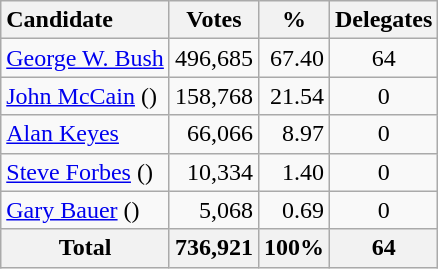<table class="wikitable sortable plainrowheaders" style="text-align:right;">
<tr>
<th style="text-align:left;">Candidate</th>
<th>Votes</th>
<th>%</th>
<th>Delegates</th>
</tr>
<tr>
<td style="text-align:left;"><a href='#'>George W. Bush</a></td>
<td>496,685</td>
<td>67.40</td>
<td style="text-align:center;">64</td>
</tr>
<tr>
<td style="text-align:left;"><a href='#'>John McCain</a> ()</td>
<td>158,768</td>
<td>21.54</td>
<td style="text-align:center;">0</td>
</tr>
<tr>
<td style="text-align:left;"><a href='#'>Alan Keyes</a></td>
<td>66,066</td>
<td>8.97</td>
<td style="text-align:center;">0</td>
</tr>
<tr>
<td style="text-align:left;"><a href='#'>Steve Forbes</a> ()</td>
<td>10,334</td>
<td>1.40</td>
<td style="text-align:center;">0</td>
</tr>
<tr>
<td style="text-align:left;"><a href='#'>Gary Bauer</a> ()</td>
<td>5,068</td>
<td>0.69</td>
<td style="text-align:center;">0</td>
</tr>
<tr class="sortbottom">
<th>Total</th>
<th>736,921</th>
<th>100%</th>
<th>64</th>
</tr>
</table>
